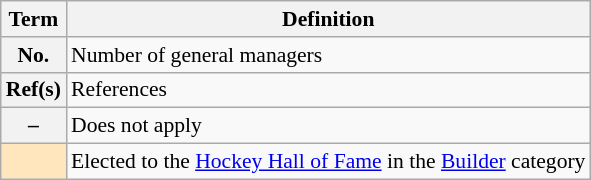<table class="wikitable" style="font-size:90%;">
<tr>
<th scope="col">Term</th>
<th scope="col">Definition</th>
</tr>
<tr>
<th scope="row">No.</th>
<td>Number of general managers</td>
</tr>
<tr>
<th scope="row">Ref(s)</th>
<td>References</td>
</tr>
<tr>
<th scope="row">–</th>
<td>Does not apply</td>
</tr>
<tr>
<th scope="row" style="background: #FFE6BD"></th>
<td>Elected to the <a href='#'>Hockey Hall of Fame</a> in the <a href='#'>Builder</a> category</td>
</tr>
</table>
